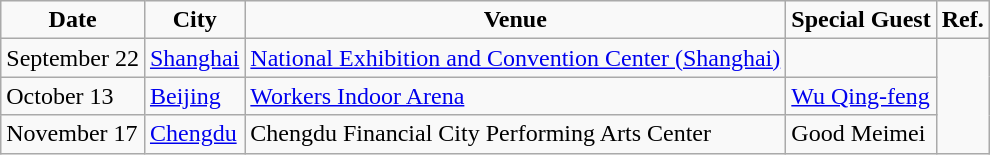<table class="wikitable">
<tr align="center">
<td><strong>Date</strong></td>
<td><strong>City</strong></td>
<td><strong>Venue</strong></td>
<td><strong>Special Guest</strong></td>
<td><strong>Ref.</strong></td>
</tr>
<tr>
<td>September 22</td>
<td><a href='#'>Shanghai</a></td>
<td><a href='#'>National Exhibition and Convention Center (Shanghai)</a></td>
<td></td>
<td rowspan="3"></td>
</tr>
<tr>
<td>October 13</td>
<td><a href='#'>Beijing</a></td>
<td><a href='#'>Workers Indoor Arena</a></td>
<td><a href='#'>Wu Qing-feng</a></td>
</tr>
<tr>
<td>November 17</td>
<td><a href='#'>Chengdu</a></td>
<td>Chengdu Financial City Performing Arts Center</td>
<td>Good Meimei</td>
</tr>
</table>
